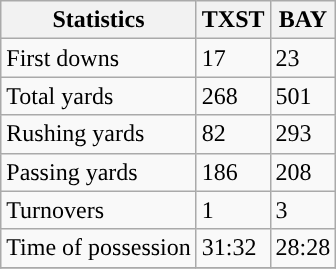<table class="wikitable">
<tr>
<th>Statistics</th>
<th>TXST</th>
<th>BAY</th>
</tr>
<tr>
<td>First downs</td>
<td>17</td>
<td>23</td>
</tr>
<tr>
<td>Total yards</td>
<td>268</td>
<td>501</td>
</tr>
<tr>
<td>Rushing yards</td>
<td>82</td>
<td>293</td>
</tr>
<tr>
<td>Passing yards</td>
<td>186</td>
<td>208</td>
</tr>
<tr>
<td>Turnovers</td>
<td>1</td>
<td>3</td>
</tr>
<tr>
<td>Time of possession</td>
<td>31:32</td>
<td>28:28</td>
</tr>
<tr>
</tr>
</table>
